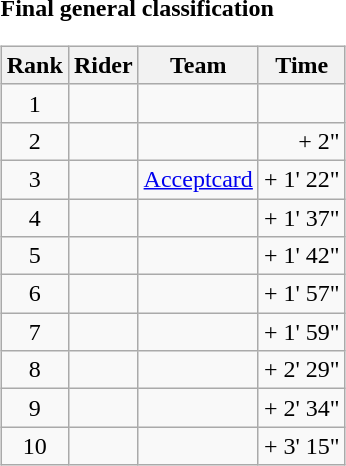<table>
<tr>
<td><strong>Final general classification</strong><br><table class="wikitable">
<tr>
<th scope="col">Rank</th>
<th scope="col">Rider</th>
<th scope="col">Team</th>
<th scope="col">Time</th>
</tr>
<tr>
<td style="text-align:center;">1</td>
<td></td>
<td></td>
<td style="text-align:right;"></td>
</tr>
<tr>
<td style="text-align:center;">2</td>
<td></td>
<td></td>
<td style="text-align:right;">+ 2"</td>
</tr>
<tr>
<td style="text-align:center;">3</td>
<td></td>
<td><a href='#'>Acceptcard</a></td>
<td style="text-align:right;">+ 1' 22"</td>
</tr>
<tr>
<td style="text-align:center;">4</td>
<td></td>
<td></td>
<td style="text-align:right;">+ 1' 37"</td>
</tr>
<tr>
<td style="text-align:center;">5</td>
<td></td>
<td></td>
<td style="text-align:right;">+ 1' 42"</td>
</tr>
<tr>
<td style="text-align:center;">6</td>
<td></td>
<td></td>
<td style="text-align:right;">+ 1' 57"</td>
</tr>
<tr>
<td style="text-align:center;">7</td>
<td></td>
<td></td>
<td style="text-align:right;">+ 1' 59"</td>
</tr>
<tr>
<td style="text-align:center;">8</td>
<td></td>
<td></td>
<td style="text-align:right;">+ 2' 29"</td>
</tr>
<tr>
<td style="text-align:center;">9</td>
<td></td>
<td></td>
<td style="text-align:right;">+ 2' 34"</td>
</tr>
<tr>
<td style="text-align:center;">10</td>
<td></td>
<td></td>
<td style="text-align:right;">+ 3' 15"</td>
</tr>
</table>
</td>
</tr>
</table>
